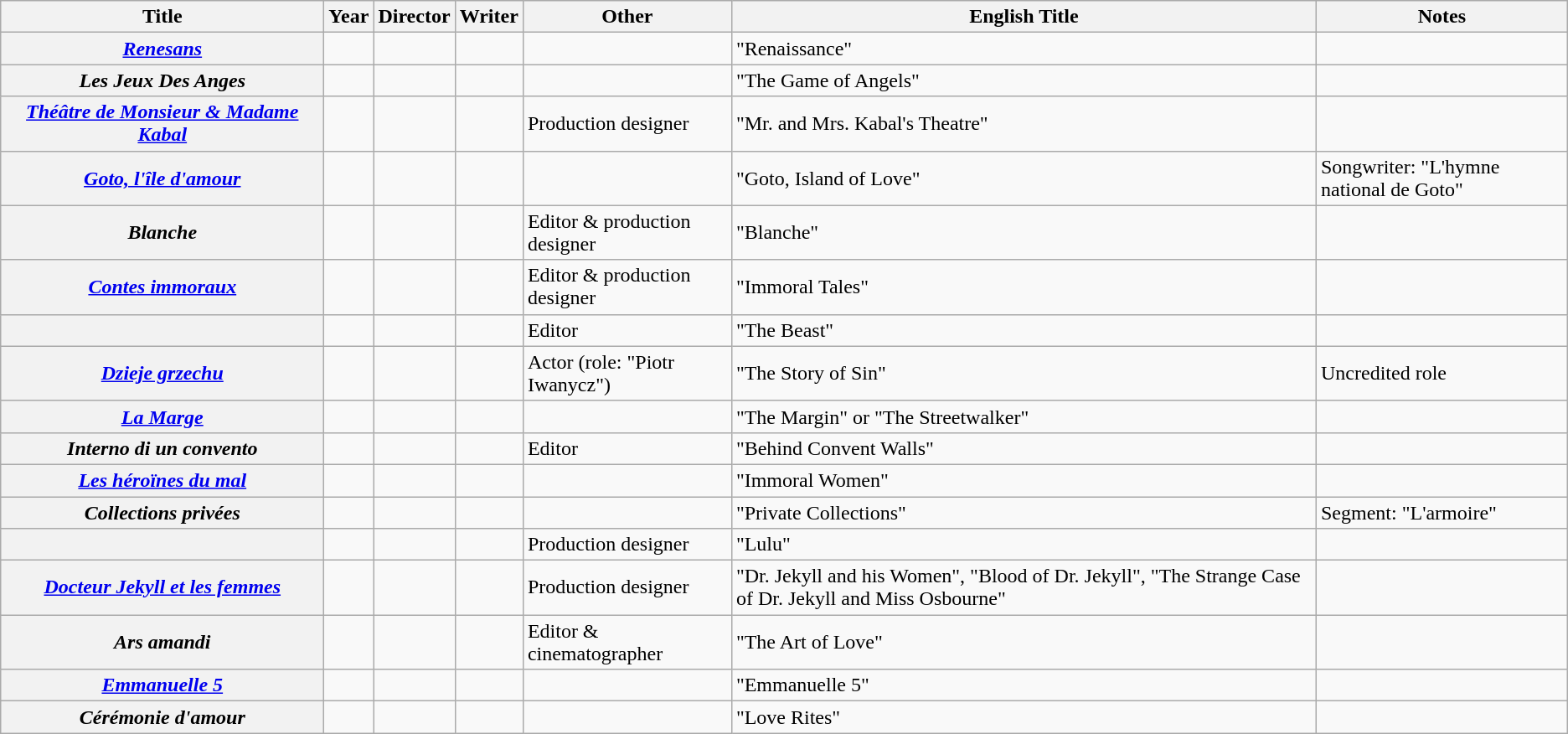<table class="wikitable plainrowheaders sortable">
<tr>
<th scope="col" width="250">Title</th>
<th scope="col">Year</th>
<th scope="col">Director</th>
<th scope="col">Writer</th>
<th scope="col">Other</th>
<th scope="col">English Title</th>
<th scope="col">Notes</th>
</tr>
<tr>
<th scope="row"><em><a href='#'>Renesans</a></em></th>
<td></td>
<td></td>
<td></td>
<td></td>
<td>"Renaissance"</td>
<td></td>
</tr>
<tr>
<th scope="row"><em>Les Jeux Des Anges</em></th>
<td></td>
<td></td>
<td></td>
<td></td>
<td>"The Game of Angels"</td>
<td></td>
</tr>
<tr>
<th scope="row"><em><a href='#'>Théâtre de Monsieur & Madame Kabal</a></em></th>
<td></td>
<td></td>
<td></td>
<td>Production designer</td>
<td>"Mr. and Mrs. Kabal's Theatre"</td>
<td></td>
</tr>
<tr>
<th scope="row"><em><a href='#'>Goto, l'île d'amour</a></em></th>
<td></td>
<td></td>
<td></td>
<td></td>
<td>"Goto, Island of Love"</td>
<td>Songwriter: "L'hymne national de Goto"</td>
</tr>
<tr>
<th scope="row"><em>Blanche</em></th>
<td></td>
<td></td>
<td></td>
<td>Editor & production designer</td>
<td>"Blanche"</td>
<td></td>
</tr>
<tr>
<th scope="row"><em><a href='#'>Contes immoraux</a></em></th>
<td></td>
<td></td>
<td></td>
<td>Editor & production designer</td>
<td>"Immoral Tales"</td>
<td></td>
</tr>
<tr>
<th scope="row"></th>
<td></td>
<td></td>
<td></td>
<td>Editor</td>
<td>"The Beast"</td>
<td></td>
</tr>
<tr>
<th scope="row"><em><a href='#'>Dzieje grzechu</a></em></th>
<td></td>
<td></td>
<td></td>
<td>Actor (role: "Piotr Iwanycz")</td>
<td>"The Story of Sin"</td>
<td>Uncredited role</td>
</tr>
<tr>
<th scope="row"><em><a href='#'>La Marge</a></em></th>
<td></td>
<td></td>
<td></td>
<td></td>
<td>"The Margin" or "The Streetwalker"</td>
<td></td>
</tr>
<tr>
<th scope="row"><em>Interno di un convento</em></th>
<td></td>
<td></td>
<td></td>
<td>Editor</td>
<td>"Behind Convent Walls"</td>
<td></td>
</tr>
<tr>
<th scope="row"><em><a href='#'>Les héroïnes du mal</a></em></th>
<td></td>
<td></td>
<td></td>
<td></td>
<td>"Immoral Women"</td>
<td></td>
</tr>
<tr>
<th scope="row"><em>Collections privées</em></th>
<td></td>
<td></td>
<td></td>
<td></td>
<td>"Private Collections"</td>
<td>Segment: "L'armoire"</td>
</tr>
<tr>
<th scope="row"><em></em></th>
<td></td>
<td></td>
<td></td>
<td>Production designer</td>
<td>"Lulu"</td>
<td></td>
</tr>
<tr>
<th scope="row"><em><a href='#'>Docteur Jekyll et les femmes</a></em></th>
<td></td>
<td></td>
<td></td>
<td>Production designer</td>
<td>"Dr. Jekyll and his Women", "Blood of Dr. Jekyll", "The Strange Case of Dr. Jekyll and Miss Osbourne"</td>
<td></td>
</tr>
<tr>
<th scope="row"><em>Ars amandi</em></th>
<td></td>
<td></td>
<td></td>
<td>Editor & cinematographer</td>
<td>"The Art of Love"</td>
<td></td>
</tr>
<tr>
<th scope="row"><em><a href='#'>Emmanuelle 5</a></em></th>
<td></td>
<td></td>
<td></td>
<td></td>
<td>"Emmanuelle 5"</td>
<td></td>
</tr>
<tr>
<th scope="row"><em>Cérémonie d'amour</em></th>
<td></td>
<td></td>
<td></td>
<td></td>
<td>"Love Rites"</td>
<td></td>
</tr>
</table>
